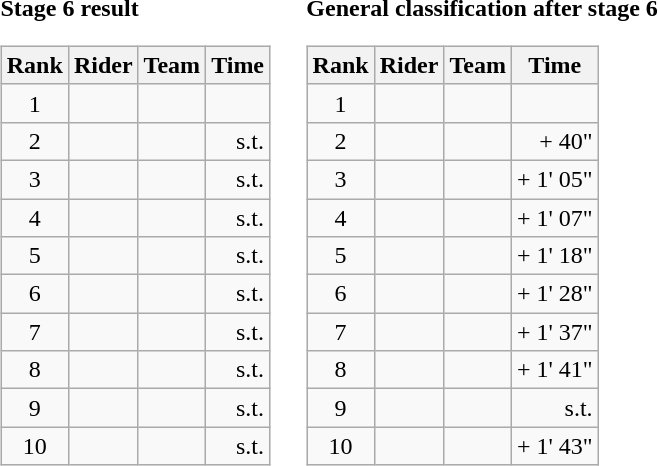<table>
<tr>
<td><strong>Stage 6 result</strong><br><table class="wikitable">
<tr>
<th scope="col">Rank</th>
<th scope="col">Rider</th>
<th scope="col">Team</th>
<th scope="col">Time</th>
</tr>
<tr>
<td style="text-align:center;">1</td>
<td></td>
<td></td>
<td style="text-align:right;"></td>
</tr>
<tr>
<td style="text-align:center;">2</td>
<td></td>
<td></td>
<td style="text-align:right;">s.t.</td>
</tr>
<tr>
<td style="text-align:center;">3</td>
<td></td>
<td></td>
<td style="text-align:right;">s.t.</td>
</tr>
<tr>
<td style="text-align:center;">4</td>
<td></td>
<td></td>
<td style="text-align:right;">s.t.</td>
</tr>
<tr>
<td style="text-align:center;">5</td>
<td></td>
<td></td>
<td style="text-align:right;">s.t.</td>
</tr>
<tr>
<td style="text-align:center;">6</td>
<td></td>
<td></td>
<td style="text-align:right;">s.t.</td>
</tr>
<tr>
<td style="text-align:center;">7</td>
<td></td>
<td></td>
<td style="text-align:right;">s.t.</td>
</tr>
<tr>
<td style="text-align:center;">8</td>
<td></td>
<td></td>
<td style="text-align:right;">s.t.</td>
</tr>
<tr>
<td style="text-align:center;">9</td>
<td></td>
<td></td>
<td style="text-align:right;">s.t.</td>
</tr>
<tr>
<td style="text-align:center;">10</td>
<td></td>
<td></td>
<td style="text-align:right;">s.t.</td>
</tr>
</table>
</td>
<td></td>
<td><strong>General classification after stage 6</strong><br><table class="wikitable">
<tr>
<th scope="col">Rank</th>
<th scope="col">Rider</th>
<th scope="col">Team</th>
<th scope="col">Time</th>
</tr>
<tr>
<td style="text-align:center;">1</td>
<td> </td>
<td></td>
<td style="text-align:right;"></td>
</tr>
<tr>
<td style="text-align:center;">2</td>
<td></td>
<td></td>
<td style="text-align:right;">+ 40"</td>
</tr>
<tr>
<td style="text-align:center;">3</td>
<td></td>
<td></td>
<td style="text-align:right;">+ 1' 05"</td>
</tr>
<tr>
<td style="text-align:center;">4</td>
<td></td>
<td></td>
<td style="text-align:right;">+ 1' 07"</td>
</tr>
<tr>
<td style="text-align:center;">5</td>
<td></td>
<td></td>
<td style="text-align:right;">+ 1' 18"</td>
</tr>
<tr>
<td style="text-align:center;">6</td>
<td></td>
<td></td>
<td style="text-align:right;">+ 1' 28"</td>
</tr>
<tr>
<td style="text-align:center;">7</td>
<td></td>
<td></td>
<td style="text-align:right;">+ 1' 37"</td>
</tr>
<tr>
<td style="text-align:center;">8</td>
<td></td>
<td></td>
<td style="text-align:right;">+ 1' 41"</td>
</tr>
<tr>
<td style="text-align:center;">9</td>
<td></td>
<td></td>
<td style="text-align:right;">s.t.</td>
</tr>
<tr>
<td style="text-align:center;">10</td>
<td></td>
<td></td>
<td style="text-align:right;">+ 1' 43"</td>
</tr>
</table>
</td>
</tr>
</table>
